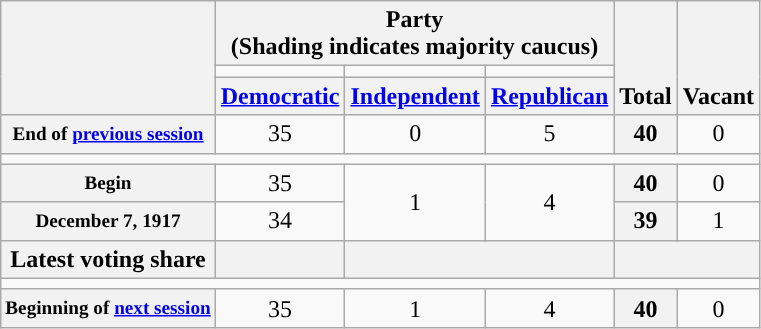<table class=wikitable style="text-align:center">
<tr style="vertical-align:bottom;">
<th rowspan=3></th>
<th colspan=3>Party <div>(Shading indicates majority caucus)</div></th>
<th rowspan=3>Total</th>
<th rowspan=3>Vacant</th>
</tr>
<tr style="height:5px">
<td style="background-color:"></td>
<td style="background-color:"></td>
<td style="background-color:"></td>
</tr>
<tr>
<th><a href='#'>Democratic</a></th>
<th><a href='#'>Independent</a></th>
<th><a href='#'>Republican</a></th>
</tr>
<tr>
<th nowrap style="font-size:80%">End of <a href='#'>previous session</a></th>
<td>35</td>
<td>0</td>
<td>5</td>
<th>40</th>
<td>0</td>
</tr>
<tr>
<td colspan=6></td>
</tr>
<tr>
<th style="font-size:80%">Begin</th>
<td>35</td>
<td rowspan=2>1</td>
<td rowspan=2>4</td>
<th>40</th>
<td>0</td>
</tr>
<tr>
<th style="font-size:80%">December 7, 1917 </th>
<td>34</td>
<th>39</th>
<td>1</td>
</tr>
<tr>
<th>Latest voting share</th>
<th></th>
<th colspan=2></th>
<th colspan=2></th>
</tr>
<tr>
<td colspan=6></td>
</tr>
<tr>
<th style="white-space:nowrap; font-size:80%;">Beginning of <a href='#'>next session</a></th>
<td>35</td>
<td>1</td>
<td>4</td>
<th>40</th>
<td>0</td>
</tr>
</table>
